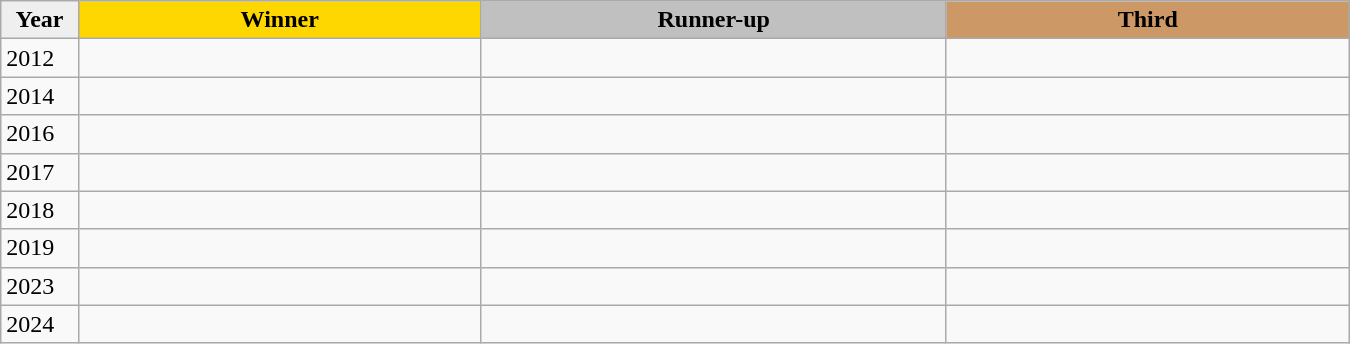<table class="wikitable sortable" style="width:900px;">
<tr>
<th style="width:5%; background:#efefef;">Year</th>
<th style="width:26%; background:gold">Winner</th>
<th style="width:30%; background:silver">Runner-up</th>
<th style="width:26%; background:#CC9966">Third</th>
</tr>
<tr>
<td>2012</td>
<td></td>
<td></td>
<td></td>
</tr>
<tr>
<td>2014</td>
<td></td>
<td></td>
<td></td>
</tr>
<tr>
<td>2016</td>
<td></td>
<td></td>
<td></td>
</tr>
<tr>
<td>2017</td>
<td></td>
<td></td>
<td></td>
</tr>
<tr>
<td>2018</td>
<td></td>
<td></td>
<td></td>
</tr>
<tr>
<td>2019</td>
<td></td>
<td></td>
<td></td>
</tr>
<tr>
<td>2023</td>
<td></td>
<td></td>
<td></td>
</tr>
<tr>
<td>2024</td>
<td></td>
<td></td>
<td></td>
</tr>
</table>
